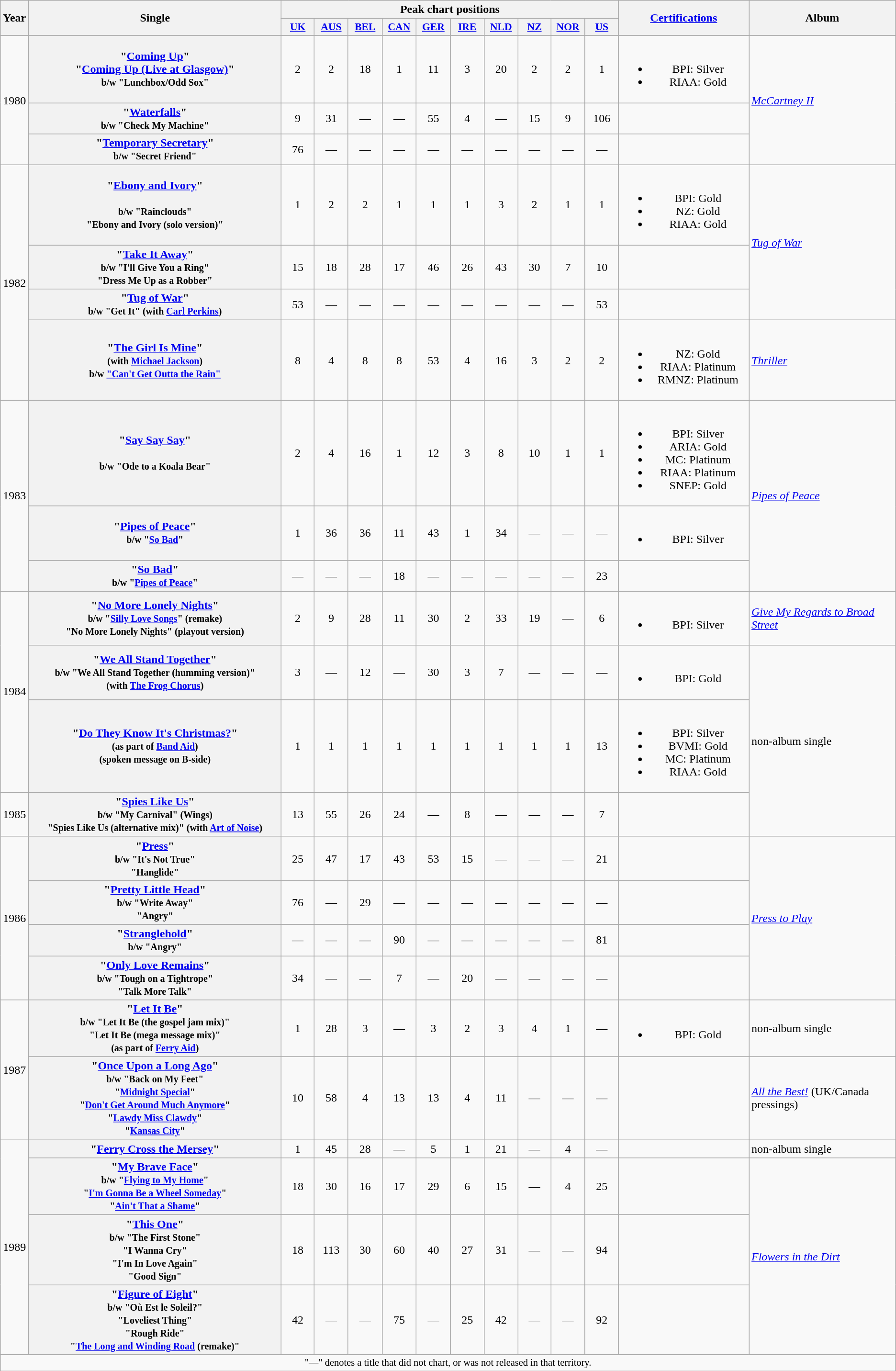<table class="wikitable plainrowheaders" style="text-align:center;">
<tr>
<th scope="col" rowspan="2">Year</th>
<th scope="col" rowspan="2" style="width:25em;">Single</th>
<th scope="col" colspan="10">Peak chart positions</th>
<th scope="col" rowspan="2" style="width:12em;"><a href='#'>Certifications</a></th>
<th scope="col" rowspan="2" style="width:14em;">Album</th>
</tr>
<tr>
<th style="width:3em;font-size:90%"><a href='#'>UK</a><br></th>
<th style="width:3em;font-size:90%"><a href='#'>AUS</a><br></th>
<th style="width:3em;font-size:90%"><a href='#'>BEL</a><br></th>
<th style="width:3em;font-size:90%"><a href='#'>CAN</a><br></th>
<th style="width:3em;font-size:90%"><a href='#'>GER</a><br></th>
<th style="width:3em;font-size:90%"><a href='#'>IRE</a><br></th>
<th style="width:3em;font-size:90%"><a href='#'>NLD</a><br></th>
<th style="width:3em;font-size:90%"><a href='#'>NZ</a><br></th>
<th style="width:3em;font-size:90%"><a href='#'>NOR</a><br></th>
<th style="width:3em;font-size:90%"><a href='#'>US</a><br></th>
</tr>
<tr>
<td rowspan="3">1980</td>
<th scope="row">"<a href='#'>Coming Up</a>"<br>"<a href='#'>Coming Up (Live at Glasgow)</a>"  <br><small>b/w "Lunchbox/Odd Sox"</small></th>
<td>2</td>
<td>2</td>
<td>18</td>
<td>1</td>
<td>11</td>
<td>3</td>
<td>20</td>
<td>2</td>
<td>2</td>
<td>1</td>
<td><br><ul><li>BPI: Silver</li><li>RIAA: Gold</li></ul></td>
<td rowspan="3" style="text-align:left;"><em><a href='#'>McCartney II</a></em></td>
</tr>
<tr>
<th scope="row">"<a href='#'>Waterfalls</a>"<br><small>b/w "Check My Machine"</small></th>
<td>9</td>
<td>31</td>
<td>—</td>
<td>—</td>
<td>55</td>
<td>4</td>
<td>—</td>
<td>15</td>
<td>9</td>
<td>106</td>
<td></td>
</tr>
<tr>
<th scope="row">"<a href='#'>Temporary Secretary</a>"<br><small>b/w "Secret Friend"</small></th>
<td>76</td>
<td>—</td>
<td>—</td>
<td>—</td>
<td>—</td>
<td>—</td>
<td>—</td>
<td>—</td>
<td>—</td>
<td>—</td>
<td></td>
</tr>
<tr>
<td rowspan="4">1982</td>
<th scope="row">"<a href='#'>Ebony and Ivory</a>"<br><br><small>b/w "Rainclouds"<br>"Ebony and Ivory (solo version)"</small></th>
<td>1</td>
<td>2</td>
<td>2</td>
<td>1</td>
<td>1</td>
<td>1</td>
<td>3</td>
<td>2</td>
<td>1</td>
<td>1</td>
<td><br><ul><li>BPI: Gold</li><li>NZ: Gold</li><li>RIAA: Gold</li></ul></td>
<td rowspan="3" style="text-align:left;"><em><a href='#'>Tug of War</a></em></td>
</tr>
<tr>
<th scope="row">"<a href='#'>Take It Away</a>"<br><small>b/w "I'll Give You a Ring"<br>"Dress Me Up as a Robber"</small></th>
<td>15</td>
<td>18</td>
<td>28</td>
<td>17</td>
<td>46</td>
<td>26</td>
<td>43</td>
<td>30</td>
<td>7</td>
<td>10</td>
<td></td>
</tr>
<tr>
<th scope="row">"<a href='#'>Tug of War</a>"<br><small>b/w "Get It" (with <a href='#'>Carl Perkins</a>)</small></th>
<td>53</td>
<td>—</td>
<td>—</td>
<td>—</td>
<td>—</td>
<td>—</td>
<td>—</td>
<td>—</td>
<td>—</td>
<td>53</td>
<td></td>
</tr>
<tr>
<th scope="row">"<a href='#'>The Girl Is Mine</a>"<br><small>(with <a href='#'>Michael Jackson</a>)<br>b/w <a href='#'>"Can't Get Outta the Rain"</a></small></th>
<td>8</td>
<td>4</td>
<td>8</td>
<td>8</td>
<td>53</td>
<td>4</td>
<td>16</td>
<td>3</td>
<td>2</td>
<td>2</td>
<td><br><ul><li>NZ: Gold</li><li>RIAA: Platinum</li><li>RMNZ: Platinum</li></ul></td>
<td align="left"><em><a href='#'>Thriller</a></em></td>
</tr>
<tr>
<td rowspan="3">1983</td>
<th scope="row">"<a href='#'>Say Say Say</a>"<br><br><small>b/w "Ode to a Koala Bear"</small></th>
<td>2<br></td>
<td>4</td>
<td>16</td>
<td>1</td>
<td>12</td>
<td>3</td>
<td>8</td>
<td>10</td>
<td>1</td>
<td>1</td>
<td><br><ul><li>BPI: Silver</li><li>ARIA: Gold</li><li>MC: Platinum</li><li>RIAA: Platinum</li><li>SNEP: Gold</li></ul></td>
<td rowspan="3" style="text-align:left;"><em><a href='#'>Pipes of Peace</a></em></td>
</tr>
<tr>
<th scope="row">"<a href='#'>Pipes of Peace</a>"<br><small>b/w "<a href='#'>So Bad</a>"</small></th>
<td>1</td>
<td>36</td>
<td>36</td>
<td>11</td>
<td>43</td>
<td>1</td>
<td>34</td>
<td>—</td>
<td>—</td>
<td>—</td>
<td><br><ul><li>BPI: Silver</li></ul></td>
</tr>
<tr>
<th scope="row">"<a href='#'>So Bad</a>"<br><small>b/w "<a href='#'>Pipes of Peace</a>"</small></th>
<td>—</td>
<td>—</td>
<td>—</td>
<td>18</td>
<td>—</td>
<td>—</td>
<td>—</td>
<td>—</td>
<td>—</td>
<td>23</td>
<td></td>
</tr>
<tr>
<td rowspan="3">1984</td>
<th scope="row">"<a href='#'>No More Lonely Nights</a>"<br><small>b/w "<a href='#'>Silly Love Songs</a>" (remake)<br>"No More Lonely Nights" (playout version)</small></th>
<td>2</td>
<td>9</td>
<td>28</td>
<td>11</td>
<td>30</td>
<td>2</td>
<td>33</td>
<td>19</td>
<td>—</td>
<td>6</td>
<td><br><ul><li>BPI: Silver</li></ul></td>
<td align="left"><em><a href='#'>Give My Regards to Broad Street</a></em></td>
</tr>
<tr>
<th scope="row">"<a href='#'>We All Stand Together</a>"<br><small>b/w "We All Stand Together (humming version)"<br>(with <a href='#'>The Frog Chorus</a>)</small></th>
<td>3<br></td>
<td>—</td>
<td>12</td>
<td>—</td>
<td>30</td>
<td>3</td>
<td>7</td>
<td>—</td>
<td>—</td>
<td>—</td>
<td><br><ul><li>BPI: Gold</li></ul></td>
<td rowspan="3" style="text-align:left;">non-album single</td>
</tr>
<tr>
<th scope="row">"<a href='#'>Do They Know It's Christmas?</a>"<br><small>(as part of <a href='#'>Band Aid</a>)</small><br><small>(spoken message on B-side)</small></th>
<td>1</td>
<td>1</td>
<td>1</td>
<td>1</td>
<td>1</td>
<td>1</td>
<td>1</td>
<td>1</td>
<td>1</td>
<td>13</td>
<td><br><ul><li>BPI: Silver</li><li>BVMI: Gold</li><li>MC: Platinum</li><li>RIAA: Gold</li></ul></td>
</tr>
<tr>
<td>1985</td>
<th scope="row">"<a href='#'>Spies Like Us</a>"<br><small>b/w "My Carnival" (Wings)<br>"Spies Like Us (alternative mix)" (with <a href='#'>Art of Noise</a>)</small></th>
<td>13</td>
<td>55</td>
<td>26</td>
<td>24</td>
<td>—</td>
<td>8</td>
<td>—</td>
<td>—</td>
<td>—</td>
<td>7</td>
<td></td>
</tr>
<tr>
<td rowspan="4">1986</td>
<th scope="row">"<a href='#'>Press</a>"<br><small>b/w "It's Not True"<br>"Hanglide"</small></th>
<td>25</td>
<td>47</td>
<td>17</td>
<td>43</td>
<td>53</td>
<td>15</td>
<td>—</td>
<td>—</td>
<td>—</td>
<td>21</td>
<td></td>
<td rowspan="4" style="text-align:left;"><em><a href='#'>Press to Play</a></em></td>
</tr>
<tr>
<th scope="row">"<a href='#'>Pretty Little Head</a>"<br><small>b/w "Write Away"<br>"Angry"</small></th>
<td>76</td>
<td>—</td>
<td>29</td>
<td>—</td>
<td>—</td>
<td>—</td>
<td>—</td>
<td>—</td>
<td>—</td>
<td>—</td>
<td></td>
</tr>
<tr>
<th scope="row">"<a href='#'>Stranglehold</a>"<br><small>b/w "Angry"</small></th>
<td>—</td>
<td>—</td>
<td>—</td>
<td>90</td>
<td>—</td>
<td>—</td>
<td>—</td>
<td>—</td>
<td>—</td>
<td>81</td>
<td></td>
</tr>
<tr>
<th scope="row">"<a href='#'>Only Love Remains</a>"<br><small>b/w "Tough on a Tightrope"<br>"Talk More Talk"</small></th>
<td>34</td>
<td>—</td>
<td>—</td>
<td>7</td>
<td>—</td>
<td>20</td>
<td>—</td>
<td>—</td>
<td>—</td>
<td>—</td>
</tr>
<tr>
<td rowspan="2">1987</td>
<th scope="row">"<a href='#'>Let It Be</a>"<br><small>b/w "Let It Be (the gospel jam mix)"<br>"Let It Be (mega message mix)"<br>(as part of <a href='#'>Ferry Aid</a>)</small></th>
<td>1</td>
<td>28</td>
<td>3</td>
<td>—</td>
<td>3</td>
<td>2</td>
<td>3</td>
<td>4</td>
<td>1</td>
<td>—</td>
<td><br><ul><li>BPI: Gold</li></ul></td>
<td align="left">non-album single</td>
</tr>
<tr>
<th scope="row">"<a href='#'>Once Upon a Long Ago</a>"<br><small>b/w "Back on My Feet"<br>"<a href='#'>Midnight Special</a>"<br>"<a href='#'>Don't Get Around Much Anymore</a>"<br>"<a href='#'>Lawdy Miss Clawdy</a>"<br>"<a href='#'>Kansas City</a>"</small></th>
<td>10</td>
<td>58</td>
<td>4</td>
<td>13</td>
<td>13</td>
<td>4</td>
<td>11</td>
<td>—</td>
<td>—</td>
<td>—</td>
<td></td>
<td align="left"><em><a href='#'>All the Best!</a></em> (UK/Canada pressings)</td>
</tr>
<tr>
<td rowspan="4">1989</td>
<th scope="row">"<a href='#'>Ferry Cross the Mersey</a>"<br></th>
<td>1</td>
<td>45</td>
<td>28</td>
<td>—</td>
<td>5</td>
<td>1</td>
<td>21</td>
<td>—</td>
<td>4</td>
<td>—</td>
<td></td>
<td align="left">non-album single</td>
</tr>
<tr>
<th scope="row">"<a href='#'>My Brave Face</a>"<br><small>b/w "<a href='#'>Flying to My Home</a>"<br>"<a href='#'>I'm Gonna Be a Wheel Someday</a>"<br>"<a href='#'>Ain't That a Shame</a>"</small></th>
<td>18</td>
<td>30</td>
<td>16</td>
<td>17</td>
<td>29</td>
<td>6</td>
<td>15</td>
<td>—</td>
<td>4</td>
<td>25</td>
<td></td>
<td rowspan="3" style="text-align:left;"><em><a href='#'>Flowers in the Dirt</a></em></td>
</tr>
<tr>
<th scope="row">"<a href='#'>This One</a>"<br><small>b/w "The First Stone"<br>"I Wanna Cry"<br>"I'm In Love Again"<br>"Good Sign"</small></th>
<td>18</td>
<td>113</td>
<td>30</td>
<td>60</td>
<td>40</td>
<td>27</td>
<td>31</td>
<td>—</td>
<td>—</td>
<td>94</td>
<td></td>
</tr>
<tr>
<th scope="row">"<a href='#'>Figure of Eight</a>"<br><small>b/w "Où Est le Soleil?"<br>"Loveliest Thing"<br>"Rough Ride"<br>"<a href='#'>The Long and Winding Road</a> (remake)"</small></th>
<td>42</td>
<td>—</td>
<td>—</td>
<td>75</td>
<td>—</td>
<td>25</td>
<td>42</td>
<td>—</td>
<td>—</td>
<td>92</td>
<td></td>
</tr>
<tr>
<td colspan="15" style="text-align:center; font-size:85%;">"—" denotes a title that did not chart, or was not released in that territory.</td>
</tr>
</table>
